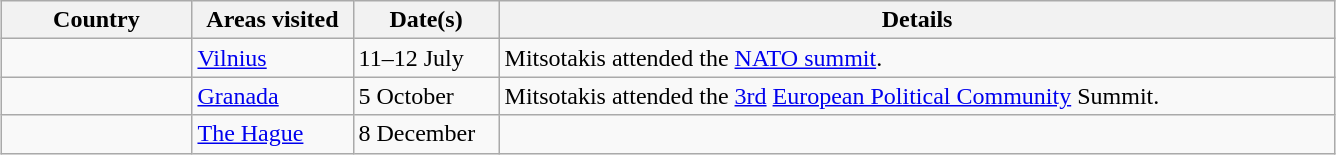<table class="wikitable sortable outercollapse" style="margin: 1em auto 1em auto">
<tr>
<th width="120">Country</th>
<th width="100">Areas visited</th>
<th width="90">Date(s)</th>
<th style="width:550px;" class="unsortable">Details</th>
</tr>
<tr>
<td></td>
<td><a href='#'>Vilnius</a></td>
<td>11–12 July</td>
<td>Mitsotakis attended the <a href='#'>NATO summit</a>.</td>
</tr>
<tr>
<td></td>
<td><a href='#'>Granada</a></td>
<td>5 October</td>
<td>Mitsotakis attended the <a href='#'>3rd</a> <a href='#'>European Political Community</a> Summit.</td>
</tr>
<tr>
<td></td>
<td><a href='#'>The Hague</a></td>
<td>8 December</td>
<td></td>
</tr>
</table>
